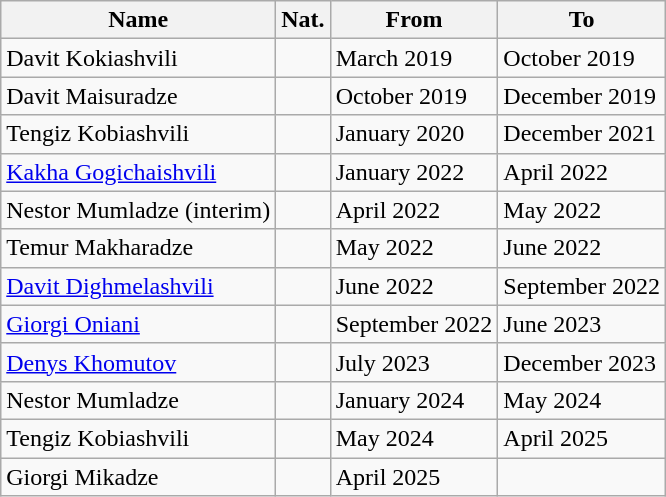<table class="wikitable sortable" style="text-align: left; font-size: 100%;">
<tr>
<th>Name</th>
<th>Nat.</th>
<th>From</th>
<th>To</th>
</tr>
<tr>
<td>Davit Kokiashvili</td>
<td></td>
<td>March 2019</td>
<td>October 2019</td>
</tr>
<tr>
<td>Davit Maisuradze</td>
<td></td>
<td>October 2019</td>
<td>December 2019</td>
</tr>
<tr>
<td>Tengiz Kobiashvili</td>
<td></td>
<td>January 2020</td>
<td>December 2021</td>
</tr>
<tr>
<td><a href='#'>Kakha Gogichaishvili</a></td>
<td></td>
<td>January 2022</td>
<td>April 2022</td>
</tr>
<tr>
<td>Nestor Mumladze (interim)</td>
<td></td>
<td>April 2022</td>
<td>May 2022</td>
</tr>
<tr>
<td>Temur Makharadze</td>
<td></td>
<td>May 2022</td>
<td>June 2022</td>
</tr>
<tr>
<td><a href='#'>Davit Dighmelashvili</a></td>
<td></td>
<td>June 2022</td>
<td>September 2022</td>
</tr>
<tr>
<td><a href='#'>Giorgi Oniani</a></td>
<td></td>
<td>September 2022</td>
<td>June 2023</td>
</tr>
<tr>
<td><a href='#'>Denys Khomutov</a></td>
<td></td>
<td>July 2023</td>
<td>December 2023</td>
</tr>
<tr>
<td>Nestor Mumladze</td>
<td></td>
<td>January 2024</td>
<td>May 2024</td>
</tr>
<tr>
<td>Tengiz Kobiashvili</td>
<td></td>
<td>May 2024</td>
<td>April 2025</td>
</tr>
<tr>
<td>Giorgi Mikadze</td>
<td></td>
<td>April 2025</td>
<td></td>
</tr>
</table>
